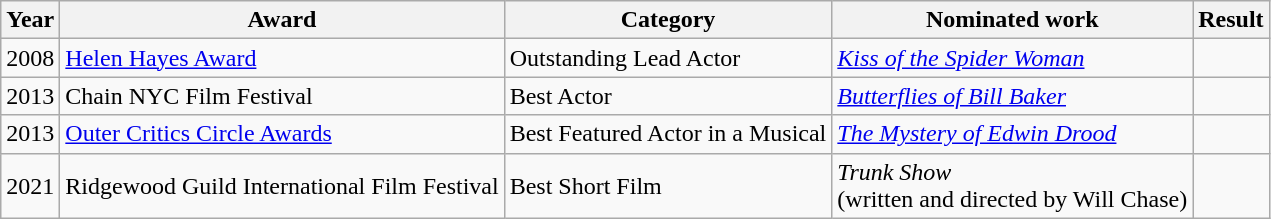<table class="wikitable">
<tr>
<th>Year</th>
<th>Award</th>
<th>Category</th>
<th>Nominated work</th>
<th>Result</th>
</tr>
<tr>
<td>2008</td>
<td><a href='#'>Helen Hayes Award</a></td>
<td>Outstanding Lead Actor</td>
<td><em><a href='#'>Kiss of the Spider Woman</a></em></td>
<td></td>
</tr>
<tr>
<td>2013</td>
<td>Chain NYC Film Festival</td>
<td>Best Actor</td>
<td><em><a href='#'>Butterflies of Bill Baker</a></em></td>
<td></td>
</tr>
<tr>
<td>2013</td>
<td><a href='#'>Outer Critics Circle Awards</a></td>
<td>Best Featured Actor in a Musical</td>
<td><em><a href='#'>The Mystery of Edwin Drood</a></em></td>
<td></td>
</tr>
<tr>
<td>2021</td>
<td>Ridgewood Guild International Film Festival</td>
<td>Best Short Film</td>
<td><em>Trunk Show</em> <br> (written and directed by Will Chase)</td>
<td></td>
</tr>
</table>
